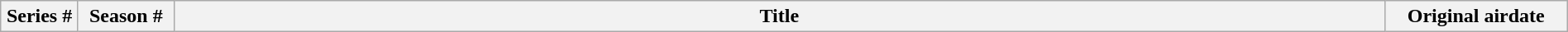<table class="wikitable plainrowheaders" style="width:100%;">
<tr>
<th width="55">Series #</th>
<th width="70">Season #</th>
<th>Title</th>
<th width="140">Original airdate<br>










































































































































































































</th>
</tr>
</table>
